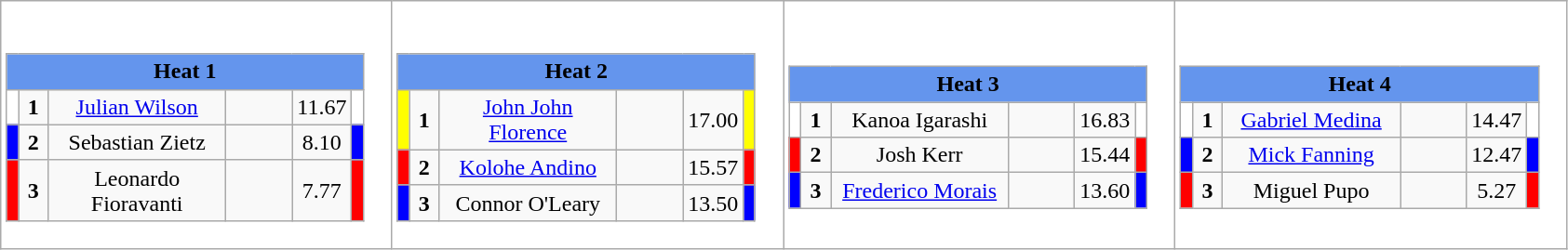<table class="wikitable" style="background:#fff;">
<tr>
<td><div><br><table class="wikitable">
<tr>
<td colspan="6"  style="text-align:center; background:#6495ed;"><strong>Heat 1</strong></td>
</tr>
<tr>
<td style="width:01px; background: #fff;"></td>
<td style="width:14px; text-align:center;"><strong>1</strong></td>
<td style="width:120px; text-align:center;"><a href='#'>Julian Wilson</a></td>
<td style="width:40px; text-align:center;"></td>
<td style="width:20px; text-align:center;">11.67</td>
<td style="width:01px; background: #fff;"></td>
</tr>
<tr>
<td style="width:01px; background: #00f;"></td>
<td style="width:14px; text-align:center;"><strong>2</strong></td>
<td style="width:120px; text-align:center;">Sebastian Zietz</td>
<td style="width:40px; text-align:center;"></td>
<td style="width:20px; text-align:center;">8.10</td>
<td style="width:01px; background: #00f;"></td>
</tr>
<tr>
<td style="width:01px; background: #f00;"></td>
<td style="width:14px; text-align:center;"><strong>3</strong></td>
<td style="width:120px; text-align:center;">Leonardo Fioravanti</td>
<td style="width:40px; text-align:center;"></td>
<td style="width:20px; text-align:center;">7.77</td>
<td style="width:01px; background: #f00;"></td>
</tr>
</table>
</div></td>
<td><div><br><table class="wikitable">
<tr>
<td colspan="6"  style="text-align:center; background:#6495ed;"><strong>Heat 2</strong></td>
</tr>
<tr>
<td style="width:01px; background: #ff0;"></td>
<td style="width:14px; text-align:center;"><strong>1</strong></td>
<td style="width:120px; text-align:center;"><a href='#'>John John Florence</a></td>
<td style="width:40px; text-align:center;"></td>
<td style="width:20px; text-align:center;">17.00</td>
<td style="width:01px; background: #ff0;"></td>
</tr>
<tr>
<td style="width:01px; background: #f00;"></td>
<td style="width:14px; text-align:center;"><strong>2</strong></td>
<td style="width:120px; text-align:center;"><a href='#'>Kolohe Andino</a></td>
<td style="width:40px; text-align:center;"></td>
<td style="width:20px; text-align:center;">15.57</td>
<td style="width:01px; background: #f00;"></td>
</tr>
<tr>
<td style="width:01px; background: #00f;"></td>
<td style="width:14px; text-align:center;"><strong>3</strong></td>
<td style="width:120px; text-align:center;">Connor O'Leary</td>
<td style="width:40px; text-align:center;"></td>
<td style="width:20px; text-align:center;">13.50</td>
<td style="width:01px; background: #00f;"></td>
</tr>
</table>
</div></td>
<td><div><br><table class="wikitable">
<tr>
<td colspan="6"  style="text-align:center; background:#6495ed;"><strong>Heat 3</strong></td>
</tr>
<tr>
<td style="width:01px; background: #fff;"></td>
<td style="width:14px; text-align:center;"><strong>1</strong></td>
<td style="width:120px; text-align:center;">Kanoa Igarashi</td>
<td style="width:40px; text-align:center;"></td>
<td style="width:20px; text-align:center;">16.83</td>
<td style="width:01px; background: #fff;"></td>
</tr>
<tr>
<td style="width:01px; background: #f00;"></td>
<td style="width:14px; text-align:center;"><strong>2</strong></td>
<td style="width:120px; text-align:center;">Josh Kerr</td>
<td style="width:40px; text-align:center;"></td>
<td style="width:20px; text-align:center;">15.44</td>
<td style="width:01px; background: #f00;"></td>
</tr>
<tr>
<td style="width:01px; background: #00f;"></td>
<td style="width:14px; text-align:center;"><strong>3</strong></td>
<td style="width:120px; text-align:center;"><a href='#'>Frederico Morais</a></td>
<td style="width:40px; text-align:center;"></td>
<td style="width:20px; text-align:center;">13.60</td>
<td style="width:01px; background: #00f;"></td>
</tr>
</table>
</div></td>
<td><div><br><table class="wikitable">
<tr>
<td colspan="6"  style="text-align:center; background:#6495ed;"><strong>Heat 4</strong></td>
</tr>
<tr>
<td style="width:01px; background: #fff;"></td>
<td style="width:14px; text-align:center;"><strong>1</strong></td>
<td style="width:120px; text-align:center;"><a href='#'>Gabriel Medina</a></td>
<td style="width:40px; text-align:center;"></td>
<td style="width:20px; text-align:center;">14.47</td>
<td style="width:01px; background: #fff;"></td>
</tr>
<tr>
<td style="width:01px; background: #00f;"></td>
<td style="width:14px; text-align:center;"><strong>2</strong></td>
<td style="width:120px; text-align:center;"><a href='#'>Mick Fanning</a></td>
<td style="width:40px; text-align:center;"></td>
<td style="width:20px; text-align:center;">12.47</td>
<td style="width:01px; background: #00f;"></td>
</tr>
<tr>
<td style="width:01px; background: #f00;"></td>
<td style="width:14px; text-align:center;"><strong>3</strong></td>
<td style="width:120px; text-align:center;">Miguel Pupo</td>
<td style="width:40px; text-align:center;"></td>
<td style="width:20px; text-align:center;">5.27</td>
<td style="width:01px; background: #f00;"></td>
</tr>
</table>
</div></td>
</tr>
</table>
